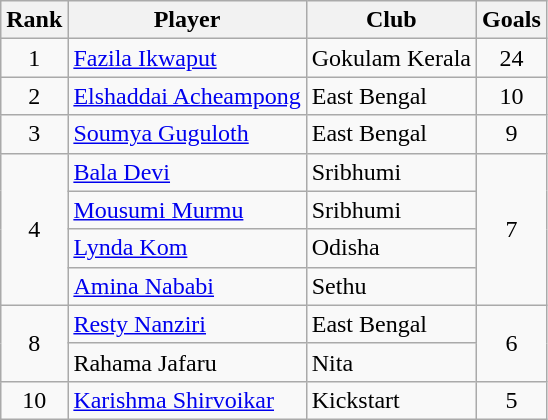<table class="wikitable" style="text-align:center;">
<tr>
<th>Rank</th>
<th>Player</th>
<th>Club</th>
<th>Goals</th>
</tr>
<tr>
<td rowspan="1">1</td>
<td align=left> <a href='#'>Fazila Ikwaput</a></td>
<td align=left>Gokulam Kerala</td>
<td rowspan="1">24</td>
</tr>
<tr>
<td rowspan="1">2</td>
<td align=left> <a href='#'>Elshaddai Acheampong</a></td>
<td align=left>East Bengal</td>
<td rowspan="1">10</td>
</tr>
<tr>
<td rowspan="1">3</td>
<td align=left> <a href='#'>Soumya Guguloth</a></td>
<td align=left>East Bengal</td>
<td rowspan="1">9</td>
</tr>
<tr>
<td rowspan="4">4</td>
<td align="left"> <a href='#'>Bala Devi</a></td>
<td align="left">Sribhumi</td>
<td rowspan="4">7</td>
</tr>
<tr>
<td align=left> <a href='#'>Mousumi Murmu</a></td>
<td align=left>Sribhumi</td>
</tr>
<tr>
<td align="left"> <a href='#'>Lynda Kom</a></td>
<td align="left">Odisha</td>
</tr>
<tr>
<td align="left"> <a href='#'>Amina Nababi</a></td>
<td align="left">Sethu</td>
</tr>
<tr>
<td rowspan="2">8</td>
<td align="left"> <a href='#'>Resty Nanziri</a></td>
<td align="left">East Bengal</td>
<td rowspan="2">6</td>
</tr>
<tr>
<td align="left"> Rahama Jafaru</td>
<td align="left">Nita</td>
</tr>
<tr>
<td rowspan="1">10</td>
<td align="left"> <a href='#'>Karishma Shirvoikar</a></td>
<td align="left">Kickstart</td>
<td rowspan="1">5</td>
</tr>
</table>
